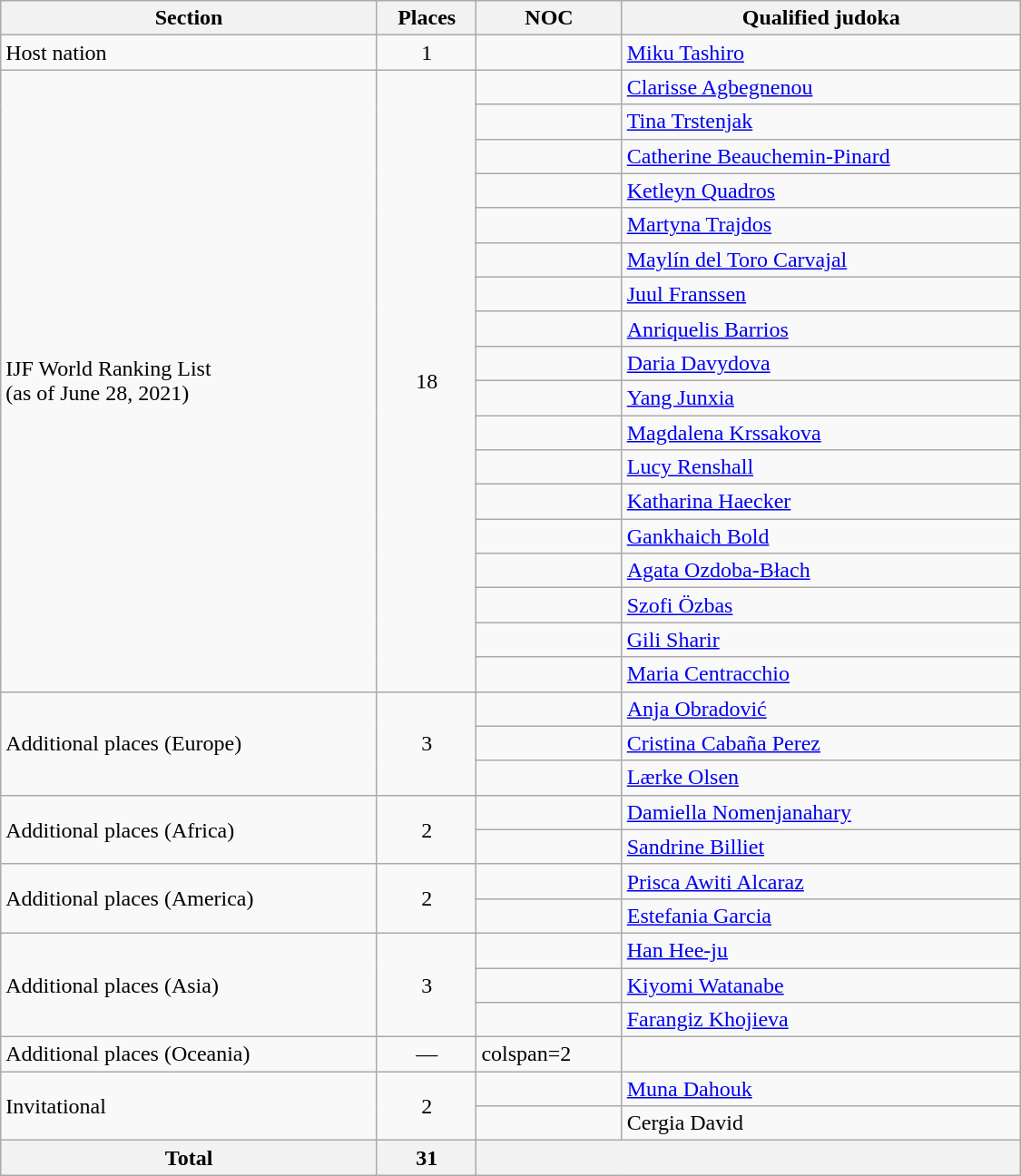<table class="wikitable"  width=750>
<tr>
<th>Section</th>
<th>Places</th>
<th>NOC</th>
<th>Qualified judoka</th>
</tr>
<tr>
<td>Host nation</td>
<td align=center>1</td>
<td></td>
<td><a href='#'>Miku Tashiro</a></td>
</tr>
<tr>
<td rowspan=18>IJF World Ranking List<br>(as of June 28, 2021)</td>
<td rowspan=18 align=center>18</td>
<td></td>
<td><a href='#'>Clarisse Agbegnenou</a></td>
</tr>
<tr>
<td></td>
<td><a href='#'>Tina Trstenjak</a></td>
</tr>
<tr>
<td></td>
<td><a href='#'>Catherine Beauchemin-Pinard</a></td>
</tr>
<tr>
<td></td>
<td><a href='#'>Ketleyn Quadros</a></td>
</tr>
<tr>
<td></td>
<td><a href='#'>Martyna Trajdos</a></td>
</tr>
<tr>
<td></td>
<td><a href='#'>Maylín del Toro Carvajal</a></td>
</tr>
<tr>
<td></td>
<td><a href='#'>Juul Franssen</a></td>
</tr>
<tr>
<td></td>
<td><a href='#'>Anriquelis Barrios</a></td>
</tr>
<tr>
<td></td>
<td><a href='#'>Daria Davydova</a></td>
</tr>
<tr>
<td></td>
<td><a href='#'>Yang Junxia</a></td>
</tr>
<tr>
<td></td>
<td><a href='#'>Magdalena Krssakova</a></td>
</tr>
<tr>
<td></td>
<td><a href='#'>Lucy Renshall</a></td>
</tr>
<tr>
<td></td>
<td><a href='#'>Katharina Haecker</a></td>
</tr>
<tr>
<td></td>
<td><a href='#'>Gankhaich Bold</a></td>
</tr>
<tr>
<td></td>
<td><a href='#'>Agata Ozdoba-Błach</a></td>
</tr>
<tr>
<td></td>
<td><a href='#'>Szofi Özbas</a></td>
</tr>
<tr>
<td></td>
<td><a href='#'>Gili Sharir</a></td>
</tr>
<tr>
<td></td>
<td><a href='#'>Maria Centracchio</a></td>
</tr>
<tr>
<td rowspan=3>Additional places (Europe)</td>
<td rowspan=3 align=center>3</td>
<td></td>
<td><a href='#'>Anja Obradović</a></td>
</tr>
<tr>
<td></td>
<td><a href='#'>Cristina Cabaña Perez</a></td>
</tr>
<tr>
<td></td>
<td><a href='#'>Lærke Olsen</a></td>
</tr>
<tr>
<td rowspan=2>Additional places (Africa)</td>
<td rowspan=2 align=center>2</td>
<td></td>
<td><a href='#'>Damiella Nomenjanahary</a></td>
</tr>
<tr>
<td></td>
<td><a href='#'>Sandrine Billiet</a></td>
</tr>
<tr>
<td rowspan=2>Additional places (America)</td>
<td rowspan=2 align=center>2</td>
<td></td>
<td><a href='#'>Prisca Awiti Alcaraz</a></td>
</tr>
<tr>
<td></td>
<td><a href='#'>Estefania Garcia</a></td>
</tr>
<tr>
<td rowspan=3>Additional places (Asia)</td>
<td rowspan=3 align=center>3</td>
<td></td>
<td><a href='#'>Han Hee-ju</a></td>
</tr>
<tr>
<td></td>
<td><a href='#'>Kiyomi Watanabe</a></td>
</tr>
<tr>
<td></td>
<td><a href='#'>Farangiz Khojieva</a></td>
</tr>
<tr>
<td>Additional places (Oceania)</td>
<td align=center>—</td>
<td>colspan=2 </td>
</tr>
<tr>
<td rowspan=2>Invitational</td>
<td rowspan=2 align=center>2</td>
<td></td>
<td><a href='#'>Muna Dahouk</a></td>
</tr>
<tr>
<td></td>
<td>Cergia David</td>
</tr>
<tr>
<th>Total</th>
<th>31</th>
<th colspan=2></th>
</tr>
</table>
